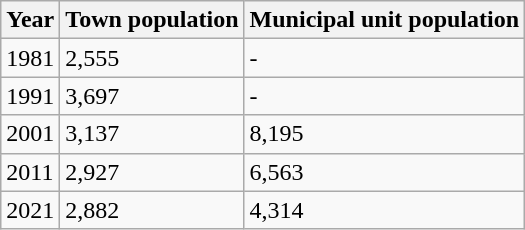<table class=wikitable>
<tr>
<th>Year</th>
<th>Town population</th>
<th>Municipal unit population</th>
</tr>
<tr>
<td>1981</td>
<td>2,555</td>
<td>-</td>
</tr>
<tr>
<td>1991</td>
<td>3,697</td>
<td>-</td>
</tr>
<tr>
<td>2001</td>
<td>3,137</td>
<td>8,195</td>
</tr>
<tr>
<td>2011</td>
<td>2,927</td>
<td>6,563</td>
</tr>
<tr>
<td>2021</td>
<td>2,882</td>
<td>4,314</td>
</tr>
</table>
